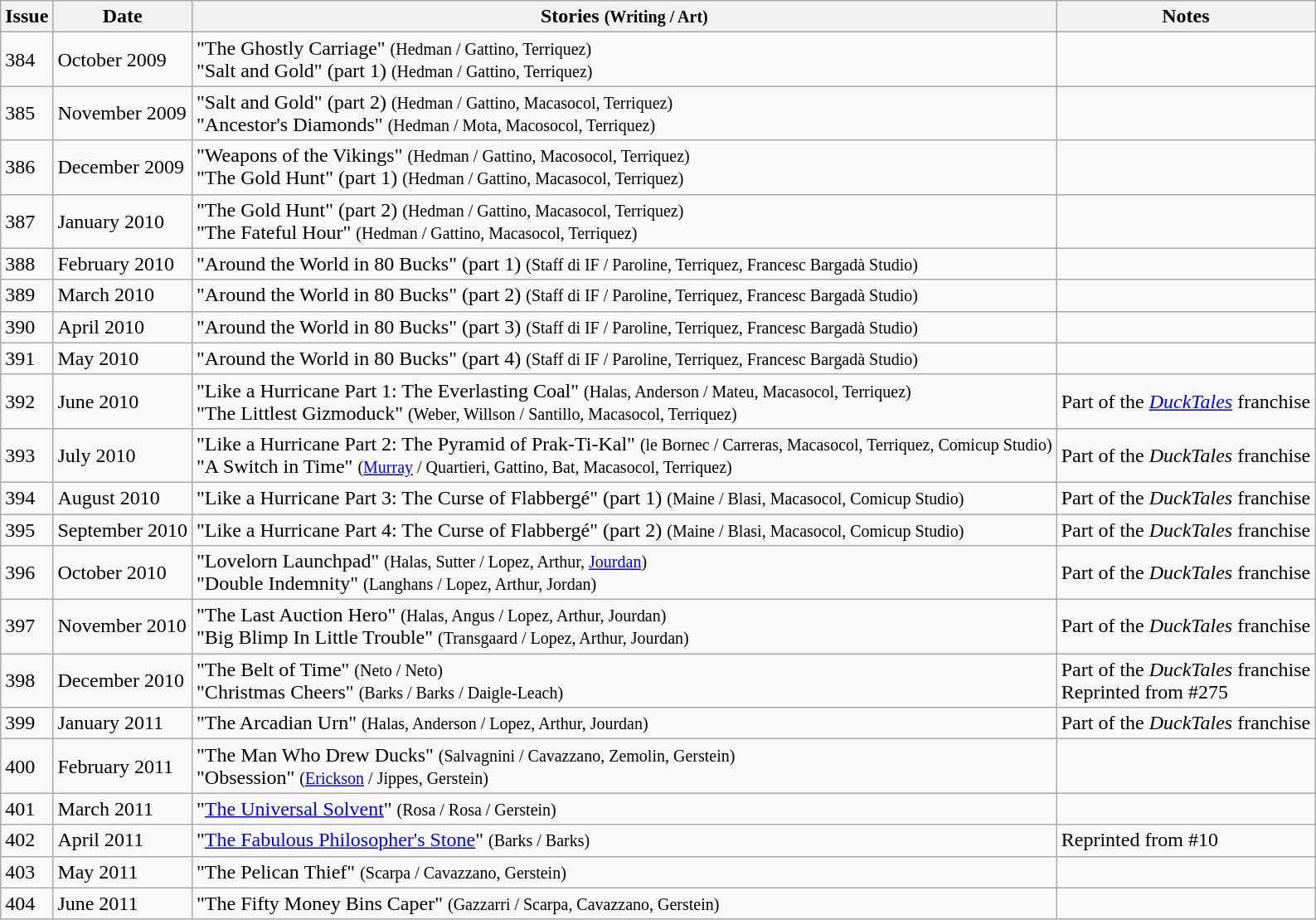<table class="wikitable">
<tr>
<th>Issue</th>
<th>Date</th>
<th>Stories <small>(Writing / Art)</small></th>
<th>Notes</th>
</tr>
<tr>
<td>384</td>
<td>October 2009</td>
<td>"The Ghostly Carriage" <small>(Hedman / Gattino, Terriquez)</small> <br> "Salt and Gold" (part 1) <small>(Hedman / Gattino, Terriquez)</small></td>
<td></td>
</tr>
<tr>
<td>385</td>
<td>November 2009</td>
<td>"Salt and Gold" (part 2) <small>(Hedman / Gattino, Macasocol, Terriquez)</small> <br> "Ancestor's Diamonds" <small>(Hedman / Mota, Macosocol, Terriquez)</small></td>
<td></td>
</tr>
<tr>
<td>386</td>
<td>December 2009</td>
<td>"Weapons of the Vikings" <small>(Hedman / Gattino, Macosocol, Terriquez)</small> <br> "The Gold Hunt" (part 1) <small>(Hedman / Gattino, Macasocol, Terriquez)</small></td>
<td></td>
</tr>
<tr>
<td>387</td>
<td>January 2010</td>
<td>"The Gold Hunt" (part 2) <small>(Hedman / Gattino, Macasocol, Terriquez)</small> <br> "The Fateful Hour" <small>(Hedman / Gattino, Macasocol, Terriquez)</small></td>
<td></td>
</tr>
<tr>
<td>388</td>
<td>February 2010</td>
<td>"Around the World in 80 Bucks" (part 1) <small>(Staff di IF / Paroline, Terriquez, Francesc Bargadà Studio)</small></td>
<td></td>
</tr>
<tr>
<td>389</td>
<td>March 2010</td>
<td>"Around the World in 80 Bucks" (part 2) <small>(Staff di IF / Paroline, Terriquez, Francesc Bargadà Studio)</small></td>
<td></td>
</tr>
<tr>
<td>390</td>
<td>April 2010</td>
<td>"Around the World in 80 Bucks" (part 3) <small>(Staff di IF / Paroline, Terriquez, Francesc Bargadà Studio)</small></td>
<td></td>
</tr>
<tr>
<td>391</td>
<td>May 2010</td>
<td>"Around the World in 80 Bucks" (part 4) <small>(Staff di IF / Paroline, Terriquez, Francesc Bargadà Studio)</small></td>
<td></td>
</tr>
<tr>
<td>392</td>
<td>June 2010</td>
<td>"Like a Hurricane Part 1: The Everlasting Coal" <small>(Halas, Anderson / Mateu, Macasocol, Terriquez)</small> <br> "The Littlest Gizmoduck" <small>(Weber, Willson / Santillo, Macasocol, Terriquez)</small></td>
<td>Part of the <em><a href='#'>DuckTales</a></em> franchise</td>
</tr>
<tr>
<td>393</td>
<td>July 2010</td>
<td>"Like a Hurricane Part 2: The Pyramid of Prak-Ti-Kal" <small>(le Bornec / Carreras, Macasocol, Terriquez, Comicup Studio)</small> <br> "A Switch in Time" <small>(<a href='#'>Murray</a> / Quartieri, Gattino, Bat, Macasocol, Terriquez)</small></td>
<td>Part of the <em>DuckTales</em> franchise</td>
</tr>
<tr>
<td>394</td>
<td>August 2010</td>
<td>"Like a Hurricane Part 3: The Curse of Flabbergé" (part 1) <small>(Maine / Blasi, Macasocol, Comicup Studio)</small></td>
<td>Part of the <em>DuckTales</em> franchise</td>
</tr>
<tr>
<td>395</td>
<td>September 2010</td>
<td>"Like a Hurricane Part 4: The Curse of Flabbergé" (part 2) <small>(Maine / Blasi, Macasocol, Comicup Studio)</small></td>
<td>Part of the <em>DuckTales</em> franchise</td>
</tr>
<tr>
<td>396</td>
<td>October 2010</td>
<td>"Lovelorn Launchpad" <small>(Halas, Sutter / Lopez, Arthur, <a href='#'>Jourdan</a>)</small> <br> "Double Indemnity" <small>(Langhans / Lopez, Arthur, Jordan)</small></td>
<td>Part of the <em>DuckTales</em> franchise</td>
</tr>
<tr>
<td>397</td>
<td>November 2010</td>
<td>"The Last Auction Hero" <small>(Halas, Angus / Lopez, Arthur, Jourdan)</small> <br> "Big Blimp In Little Trouble" <small>(Transgaard / Lopez, Arthur, Jourdan)</small></td>
<td>Part of the <em>DuckTales</em> franchise</td>
</tr>
<tr>
<td>398</td>
<td>December 2010</td>
<td>"The Belt of Time" <small>(Neto / Neto)</small> <br> "Christmas Cheers" <small>(Barks / Barks / Daigle-Leach)</small></td>
<td>Part of the <em>DuckTales</em> franchise <br> Reprinted from #275</td>
</tr>
<tr>
<td>399</td>
<td>January 2011</td>
<td>"The Arcadian Urn" <small>(Halas, Anderson / Lopez, Arthur, Jourdan)</small></td>
<td>Part of the <em>DuckTales</em> franchise</td>
</tr>
<tr>
<td>400</td>
<td>February 2011</td>
<td>"The Man Who Drew Ducks" <small>(Salvagnini / Cavazzano, Zemolin, Gerstein)</small> <br> "Obsession" <small>(<a href='#'>Erickson</a> / Jippes, Gerstein)</small></td>
<td></td>
</tr>
<tr>
<td>401</td>
<td>March 2011</td>
<td>"<a href='#'>The Universal Solvent</a>" <small>(Rosa / Rosa / Gerstein)</small></td>
<td></td>
</tr>
<tr>
<td>402</td>
<td>April 2011</td>
<td>"<a href='#'>The Fabulous Philosopher's Stone</a>" <small>(Barks / Barks)</small></td>
<td>Reprinted from #10</td>
</tr>
<tr>
<td>403</td>
<td>May 2011</td>
<td>"The Pelican Thief" <small>(Scarpa / Cavazzano, Gerstein)</small></td>
<td></td>
</tr>
<tr>
<td>404</td>
<td>June 2011</td>
<td>"The Fifty Money Bins Caper" <small>(Gazzarri / Scarpa, Cavazzano, Gerstein)</small></td>
<td></td>
</tr>
</table>
